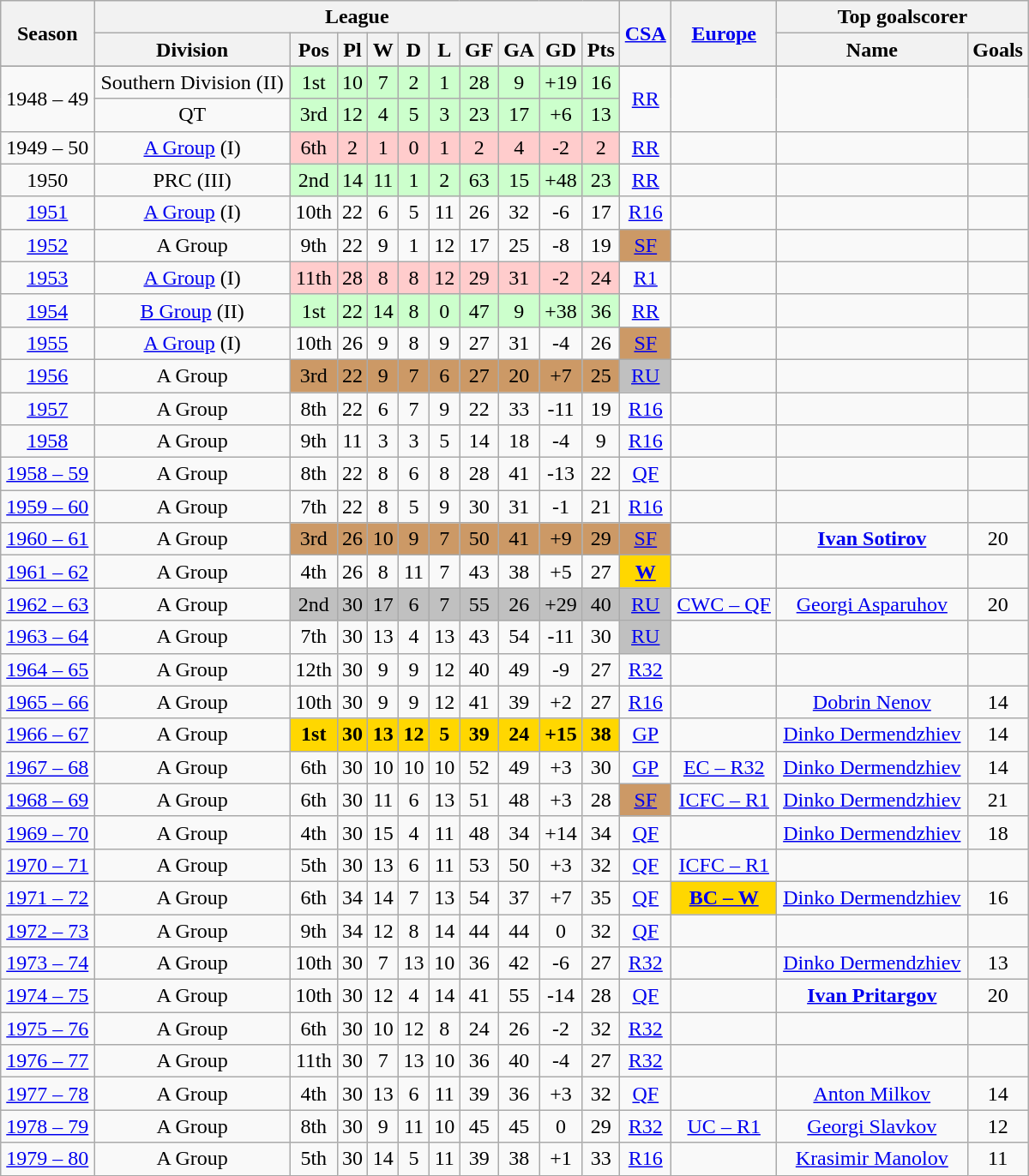<table class="wikitable sortable" style="width:800px;">
<tr>
<th rowspan=2>Season</th>
<th colspan=10>League</th>
<th rowspan=2><a href='#'>CSA</a></th>
<th rowspan=2><a href='#'>Europe</a></th>
<th colspan=2>Top goalscorer</th>
</tr>
<tr>
<th>Division</th>
<th>Pos</th>
<th>Pl</th>
<th>W</th>
<th>D</th>
<th>L</th>
<th>GF</th>
<th>GA</th>
<th>GD</th>
<th>Pts</th>
<th>Name</th>
<th>Goals</th>
</tr>
<tr>
</tr>
<tr style="text-align:center;">
<td rowspan="2">1948 – 49</td>
<td style="white-space: nowrap;">Southern Division (II)</td>
<td style="background:#cfc;">1st</td>
<td style="background:#cfc;">10</td>
<td style="background:#cfc;">7</td>
<td style="background:#cfc;">2</td>
<td style="background:#cfc;">1</td>
<td style="background:#cfc;">28</td>
<td style="background:#cfc;">9</td>
<td style="background:#cfc;">+19</td>
<td style="background:#cfc;">16</td>
<td rowspan="2"><a href='#'>RR</a></td>
<td rowspan="2"></td>
<td rowspan="2"></td>
<td rowspan="2"></td>
</tr>
<tr style="text-align:center">
<td>QT</td>
<td style="background:#cfc;">3rd</td>
<td style="background:#cfc;">12</td>
<td style="background:#cfc;">4</td>
<td style="background:#cfc;">5</td>
<td style="background:#cfc;">3</td>
<td style="background:#cfc;">23</td>
<td style="background:#cfc;">17</td>
<td style="background:#cfc;">+6</td>
<td style="background:#cfc;">13</td>
</tr>
<tr style="text-align:center;">
<td style="white-space: nowrap;">1949 – 50 </td>
<td><a href='#'>A Group</a> (I)</td>
<td style="background:#fcc;">6th</td>
<td style="background:#fcc;">2</td>
<td style="background:#fcc;">1</td>
<td style="background:#fcc;">0</td>
<td style="background:#fcc;">1</td>
<td style="background:#fcc;">2</td>
<td style="background:#fcc;">4</td>
<td style="background:#fcc;">-2</td>
<td style="background:#fcc;">2</td>
<td><a href='#'>RR</a></td>
<td></td>
<td></td>
<td></td>
</tr>
<tr style="text-align:center;">
<td>1950</td>
<td>PRC (III)</td>
<td style="background:#cfc;">2nd</td>
<td style="background:#cfc;">14</td>
<td style="background:#cfc;">11</td>
<td style="background:#cfc;">1</td>
<td style="background:#cfc;">2</td>
<td style="background:#cfc;">63</td>
<td style="background:#cfc;">15</td>
<td style="background:#cfc;">+48</td>
<td style="background:#cfc;">23</td>
<td><a href='#'>RR</a></td>
<td></td>
<td></td>
<td></td>
</tr>
<tr style="text-align:center;">
<td><a href='#'>1951</a></td>
<td><a href='#'>A Group</a> (I)</td>
<td>10th</td>
<td>22</td>
<td>6</td>
<td>5</td>
<td>11</td>
<td>26</td>
<td>32</td>
<td>-6</td>
<td>17</td>
<td><a href='#'>R16</a></td>
<td></td>
<td></td>
<td></td>
</tr>
<tr style="text-align:center;">
<td><a href='#'>1952</a></td>
<td>A Group</td>
<td>9th</td>
<td>22</td>
<td>9</td>
<td>1</td>
<td>12</td>
<td>17</td>
<td>25</td>
<td>-8</td>
<td>19</td>
<td style="background:#c96"><a href='#'>SF</a></td>
<td></td>
<td></td>
<td></td>
</tr>
<tr style="text-align:center;">
<td><a href='#'>1953</a></td>
<td><a href='#'>A Group</a> (I)</td>
<td style="background:#fcc;">11th</td>
<td style="background:#fcc;">28</td>
<td style="background:#fcc;">8</td>
<td style="background:#fcc;">8</td>
<td style="background:#fcc;">12</td>
<td style="background:#fcc;">29</td>
<td style="background:#fcc;">31</td>
<td style="background:#fcc;">-2</td>
<td style="background:#fcc;">24</td>
<td><a href='#'>R1</a></td>
<td></td>
<td></td>
<td></td>
</tr>
<tr style="text-align:center;">
<td><a href='#'>1954</a></td>
<td style="white-space: nowrap;"><a href='#'>B Group</a> (II)</td>
<td style="background:#cfc;">1st</td>
<td style="background:#cfc;">22</td>
<td style="background:#cfc;">14</td>
<td style="background:#cfc;">8</td>
<td style="background:#cfc;">0</td>
<td style="background:#cfc;">47</td>
<td style="background:#cfc;">9</td>
<td style="background:#cfc;">+38</td>
<td style="background:#cfc;">36</td>
<td><a href='#'>RR</a></td>
<td></td>
<td></td>
<td></td>
</tr>
<tr style="text-align:center;">
<td><a href='#'>1955</a></td>
<td><a href='#'>A Group</a> (I)</td>
<td>10th</td>
<td>26</td>
<td>9</td>
<td>8</td>
<td>9</td>
<td>27</td>
<td>31</td>
<td>-4</td>
<td>26</td>
<td style="background:#c96"><a href='#'>SF</a></td>
<td></td>
<td></td>
<td></td>
</tr>
<tr style="text-align:center;">
<td><a href='#'>1956</a></td>
<td>A Group</td>
<td style="background:#c96">3rd</td>
<td style="background:#c96">22</td>
<td style="background:#c96">9</td>
<td style="background:#c96">7</td>
<td style="background:#c96">6</td>
<td style="background:#c96">27</td>
<td style="background:#c96">20</td>
<td style="background:#c96">+7</td>
<td style="background:#c96">25</td>
<td style="background:silver"><a href='#'>RU</a></td>
<td></td>
<td></td>
<td></td>
</tr>
<tr style="text-align:center;">
<td><a href='#'>1957</a></td>
<td>A Group</td>
<td>8th</td>
<td>22</td>
<td>6</td>
<td>7</td>
<td>9</td>
<td>22</td>
<td>33</td>
<td>-11</td>
<td>19</td>
<td><a href='#'>R16</a></td>
<td></td>
<td></td>
<td></td>
</tr>
<tr style="text-align:center;">
<td><a href='#'>1958</a></td>
<td>A Group</td>
<td>9th</td>
<td>11</td>
<td>3</td>
<td>3</td>
<td>5</td>
<td>14</td>
<td>18</td>
<td>-4</td>
<td>9</td>
<td><a href='#'>R16</a></td>
<td></td>
<td></td>
<td></td>
</tr>
<tr style="text-align:center;">
<td><a href='#'>1958 – 59</a></td>
<td>A Group</td>
<td>8th</td>
<td>22</td>
<td>8</td>
<td>6</td>
<td>8</td>
<td>28</td>
<td>41</td>
<td>-13</td>
<td>22</td>
<td><a href='#'>QF</a></td>
<td></td>
<td></td>
<td></td>
</tr>
<tr style="text-align:center;">
<td><a href='#'>1959 – 60</a></td>
<td>A Group</td>
<td>7th</td>
<td>22</td>
<td>8</td>
<td>5</td>
<td>9</td>
<td>30</td>
<td>31</td>
<td>-1</td>
<td>21</td>
<td><a href='#'>R16</a></td>
<td></td>
<td></td>
<td></td>
</tr>
<tr style="text-align:center;">
<td><a href='#'>1960 – 61</a></td>
<td>A Group</td>
<td style="background:#c96">3rd</td>
<td style="background:#c96">26</td>
<td style="background:#c96">10</td>
<td style="background:#c96">9</td>
<td style="background:#c96">7</td>
<td style="background:#c96">50</td>
<td style="background:#c96">41</td>
<td style="background:#c96">+9</td>
<td style="background:#c96">29</td>
<td style="background:#c96"><a href='#'>SF</a></td>
<td></td>
<td><strong><a href='#'>Ivan Sotirov</a></strong></td>
<td>20</td>
</tr>
<tr style="text-align:center;">
<td><a href='#'>1961 – 62</a></td>
<td>A Group</td>
<td>4th</td>
<td>26</td>
<td>8</td>
<td>11</td>
<td>7</td>
<td>43</td>
<td>38</td>
<td>+5</td>
<td>27</td>
<td bgcolor=gold><a href='#'><strong>W</strong></a></td>
<td></td>
<td></td>
<td></td>
</tr>
<tr style="text-align:center;">
<td><a href='#'>1962 – 63</a></td>
<td>A Group</td>
<td style="background:silver">2nd</td>
<td style="background:silver">30</td>
<td style="background:silver">17</td>
<td style="background:silver">6</td>
<td style="background:silver">7</td>
<td style="background:silver">55</td>
<td style="background:silver">26</td>
<td style="background:silver">+29</td>
<td style="background:silver">40</td>
<td style="background:silver"><a href='#'>RU</a></td>
<td style="white-space: nowrap;"><a href='#'>CWC – QF</a></td>
<td><a href='#'>Georgi Asparuhov</a></td>
<td>20</td>
</tr>
<tr style="text-align:center;">
<td><a href='#'>1963 – 64</a></td>
<td>A Group</td>
<td>7th</td>
<td>30</td>
<td>13</td>
<td>4</td>
<td>13</td>
<td>43</td>
<td>54</td>
<td>-11</td>
<td>30</td>
<td style="background:silver"><a href='#'>RU</a></td>
<td></td>
<td></td>
<td></td>
</tr>
<tr style="text-align:center;">
<td><a href='#'>1964 – 65</a></td>
<td>A Group</td>
<td>12th</td>
<td>30</td>
<td>9</td>
<td>9</td>
<td>12</td>
<td>40</td>
<td>49</td>
<td>-9</td>
<td>27</td>
<td><a href='#'>R32</a></td>
<td></td>
<td></td>
<td></td>
</tr>
<tr style="text-align:center;">
<td><a href='#'>1965 – 66</a></td>
<td>A Group</td>
<td>10th</td>
<td>30</td>
<td>9</td>
<td>9</td>
<td>12</td>
<td>41</td>
<td>39</td>
<td>+2</td>
<td>27</td>
<td><a href='#'>R16</a></td>
<td></td>
<td><a href='#'>Dobrin Nenov</a></td>
<td>14</td>
</tr>
<tr style="text-align:center;">
<td><a href='#'>1966 – 67</a></td>
<td>A Group</td>
<td bgcolor=gold><strong>1st</strong></td>
<td bgcolor=gold><strong>30</strong></td>
<td bgcolor=gold><strong>13 </strong></td>
<td bgcolor=gold><strong>12 </strong></td>
<td bgcolor=gold><strong>5</strong></td>
<td bgcolor=gold><strong>39</strong></td>
<td bgcolor=gold><strong>24</strong></td>
<td bgcolor=gold><strong>+15</strong></td>
<td bgcolor=gold><strong>38</strong></td>
<td><a href='#'>GP</a></td>
<td></td>
<td><a href='#'>Dinko Dermendzhiev</a></td>
<td>14</td>
</tr>
<tr style="text-align:center;">
<td><a href='#'>1967 – 68</a></td>
<td>A Group</td>
<td>6th</td>
<td>30</td>
<td>10</td>
<td>10</td>
<td>10</td>
<td>52</td>
<td>49</td>
<td>+3</td>
<td>30</td>
<td><a href='#'>GP</a></td>
<td><a href='#'>EC – R32</a></td>
<td><a href='#'>Dinko Dermendzhiev</a></td>
<td>14</td>
</tr>
<tr style="text-align:center;">
<td><a href='#'>1968 – 69</a></td>
<td>A Group</td>
<td>6th</td>
<td>30</td>
<td>11</td>
<td>6</td>
<td>13</td>
<td>51</td>
<td>48</td>
<td>+3</td>
<td>28</td>
<td style="background:#c96"><a href='#'>SF</a></td>
<td><a href='#'>ICFC – R1</a></td>
<td><a href='#'>Dinko Dermendzhiev</a></td>
<td>21</td>
</tr>
<tr style="text-align:center;">
<td><a href='#'>1969 – 70</a></td>
<td>A Group</td>
<td>4th</td>
<td>30</td>
<td>15</td>
<td>4</td>
<td>11</td>
<td>48</td>
<td>34</td>
<td>+14</td>
<td>34</td>
<td><a href='#'>QF</a></td>
<td></td>
<td style="white-space: nowrap;"><a href='#'>Dinko Dermendzhiev</a></td>
<td>18</td>
</tr>
<tr style="text-align:center;">
<td><a href='#'>1970 – 71</a></td>
<td>A Group</td>
<td>5th</td>
<td>30</td>
<td>13</td>
<td>6</td>
<td>11</td>
<td>53</td>
<td>50</td>
<td>+3</td>
<td>32</td>
<td><a href='#'>QF</a></td>
<td><a href='#'>ICFC – R1</a></td>
<td></td>
<td></td>
</tr>
<tr style="text-align:center;">
<td><a href='#'>1971 – 72</a></td>
<td>A Group</td>
<td>6th</td>
<td>34</td>
<td>14</td>
<td>7</td>
<td>13</td>
<td>54</td>
<td>37</td>
<td>+7</td>
<td>35</td>
<td><a href='#'>QF</a></td>
<td bgcolor=gold><a href='#'><strong>BC – W</strong></a></td>
<td><a href='#'>Dinko Dermendzhiev</a></td>
<td>16</td>
</tr>
<tr style="text-align:center;">
<td><a href='#'>1972 – 73</a></td>
<td>A Group</td>
<td>9th</td>
<td>34</td>
<td>12</td>
<td>8</td>
<td>14</td>
<td>44</td>
<td>44</td>
<td>0</td>
<td>32</td>
<td><a href='#'>QF</a></td>
<td></td>
<td></td>
<td></td>
</tr>
<tr style="text-align:center;">
<td><a href='#'>1973 – 74</a></td>
<td>A Group</td>
<td>10th</td>
<td>30</td>
<td>7</td>
<td>13</td>
<td>10</td>
<td>36</td>
<td>42</td>
<td>-6</td>
<td>27</td>
<td><a href='#'>R32</a></td>
<td></td>
<td><a href='#'>Dinko Dermendzhiev</a></td>
<td>13</td>
</tr>
<tr style="text-align:center;">
<td><a href='#'>1974 – 75</a></td>
<td>A Group</td>
<td>10th</td>
<td>30</td>
<td>12</td>
<td>4</td>
<td>14</td>
<td>41</td>
<td>55</td>
<td>-14</td>
<td>28</td>
<td><a href='#'>QF</a></td>
<td></td>
<td><strong><a href='#'>Ivan Pritargov</a></strong></td>
<td>20</td>
</tr>
<tr style="text-align:center;">
<td><a href='#'>1975 – 76</a></td>
<td>A Group</td>
<td>6th</td>
<td>30</td>
<td>10</td>
<td>12</td>
<td>8</td>
<td>24</td>
<td>26</td>
<td>-2</td>
<td>32</td>
<td><a href='#'>R32</a></td>
<td></td>
<td></td>
<td></td>
</tr>
<tr style="text-align:center;">
<td><a href='#'>1976 – 77</a></td>
<td>A Group</td>
<td>11th</td>
<td>30</td>
<td>7</td>
<td>13</td>
<td>10</td>
<td>36</td>
<td>40</td>
<td>-4</td>
<td>27</td>
<td><a href='#'>R32</a></td>
<td></td>
<td></td>
<td></td>
</tr>
<tr style="text-align:center;">
<td><a href='#'>1977 – 78</a></td>
<td>A Group</td>
<td>4th</td>
<td>30</td>
<td>13</td>
<td>6</td>
<td>11</td>
<td>39</td>
<td>36</td>
<td>+3</td>
<td>32</td>
<td><a href='#'>QF</a></td>
<td></td>
<td><a href='#'>Anton Milkov</a></td>
<td>14</td>
</tr>
<tr style="text-align:center;">
<td><a href='#'>1978 – 79</a></td>
<td>A Group</td>
<td>8th</td>
<td>30</td>
<td>9</td>
<td>11</td>
<td>10</td>
<td>45</td>
<td>45</td>
<td>0</td>
<td>29</td>
<td><a href='#'>R32</a></td>
<td><a href='#'>UC – R1</a></td>
<td><a href='#'>Georgi Slavkov</a></td>
<td>12</td>
</tr>
<tr style="text-align:center;">
<td><a href='#'>1979 – 80</a></td>
<td>A Group</td>
<td>5th</td>
<td>30</td>
<td>14</td>
<td>5</td>
<td>11</td>
<td>39</td>
<td>38</td>
<td>+1</td>
<td>33</td>
<td><a href='#'>R16</a></td>
<td></td>
<td><a href='#'>Krasimir Manolov</a></td>
<td>11</td>
</tr>
</table>
